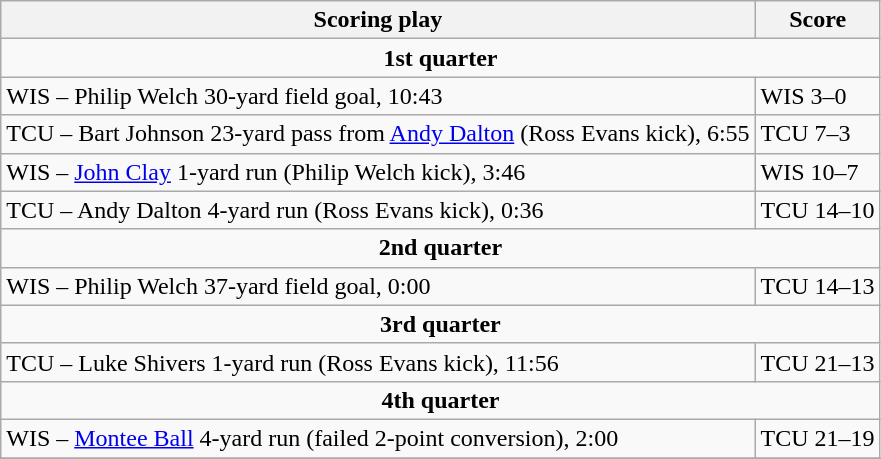<table class="wikitable">
<tr>
<th>Scoring play</th>
<th>Score</th>
</tr>
<tr>
<td colspan="4" align="center"><strong>1st quarter</strong></td>
</tr>
<tr>
<td>WIS – Philip Welch 30-yard field goal, 10:43</td>
<td>WIS 3–0</td>
</tr>
<tr>
<td>TCU – Bart Johnson 23-yard pass from <a href='#'>Andy Dalton</a> (Ross Evans kick), 6:55</td>
<td>TCU 7–3</td>
</tr>
<tr>
<td>WIS – <a href='#'>John Clay</a> 1-yard run (Philip Welch kick), 3:46</td>
<td>WIS 10–7</td>
</tr>
<tr>
<td>TCU – Andy Dalton 4-yard run (Ross Evans kick), 0:36</td>
<td>TCU 14–10</td>
</tr>
<tr>
<td colspan="4" align="center"><strong>2nd quarter</strong></td>
</tr>
<tr>
<td>WIS – Philip Welch 37-yard field goal, 0:00</td>
<td>TCU 14–13</td>
</tr>
<tr>
<td colspan="4" align="center"><strong>3rd quarter</strong></td>
</tr>
<tr>
<td>TCU – Luke Shivers 1-yard run (Ross Evans kick), 11:56</td>
<td>TCU 21–13</td>
</tr>
<tr>
<td colspan="4" align="center"><strong>4th quarter</strong></td>
</tr>
<tr>
<td>WIS – <a href='#'>Montee Ball</a> 4-yard run (failed 2-point conversion), 2:00</td>
<td>TCU 21–19</td>
</tr>
<tr>
</tr>
</table>
